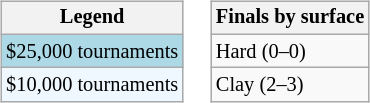<table>
<tr valign=top>
<td><br><table class="wikitable" style=font-size:85%>
<tr>
<th>Legend</th>
</tr>
<tr style="background:lightblue;">
<td>$25,000 tournaments</td>
</tr>
<tr style="background:#f0f8ff;">
<td>$10,000 tournaments</td>
</tr>
</table>
</td>
<td><br><table class="wikitable" style=font-size:85%>
<tr>
<th>Finals by surface</th>
</tr>
<tr>
<td>Hard (0–0)</td>
</tr>
<tr>
<td>Clay (2–3)</td>
</tr>
</table>
</td>
</tr>
</table>
